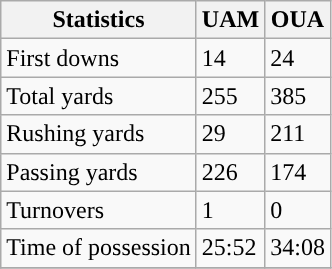<table class="wikitable" style="float: left;">
<tr>
<th>Statistics</th>
<th>UAM</th>
<th>OUA</th>
</tr>
<tr>
<td>First downs</td>
<td>14</td>
<td>24</td>
</tr>
<tr>
<td>Total yards</td>
<td>255</td>
<td>385</td>
</tr>
<tr>
<td>Rushing yards</td>
<td>29</td>
<td>211</td>
</tr>
<tr>
<td>Passing yards</td>
<td>226</td>
<td>174</td>
</tr>
<tr>
<td>Turnovers</td>
<td>1</td>
<td>0</td>
</tr>
<tr>
<td>Time of possession</td>
<td>25:52</td>
<td>34:08</td>
</tr>
<tr>
</tr>
</table>
